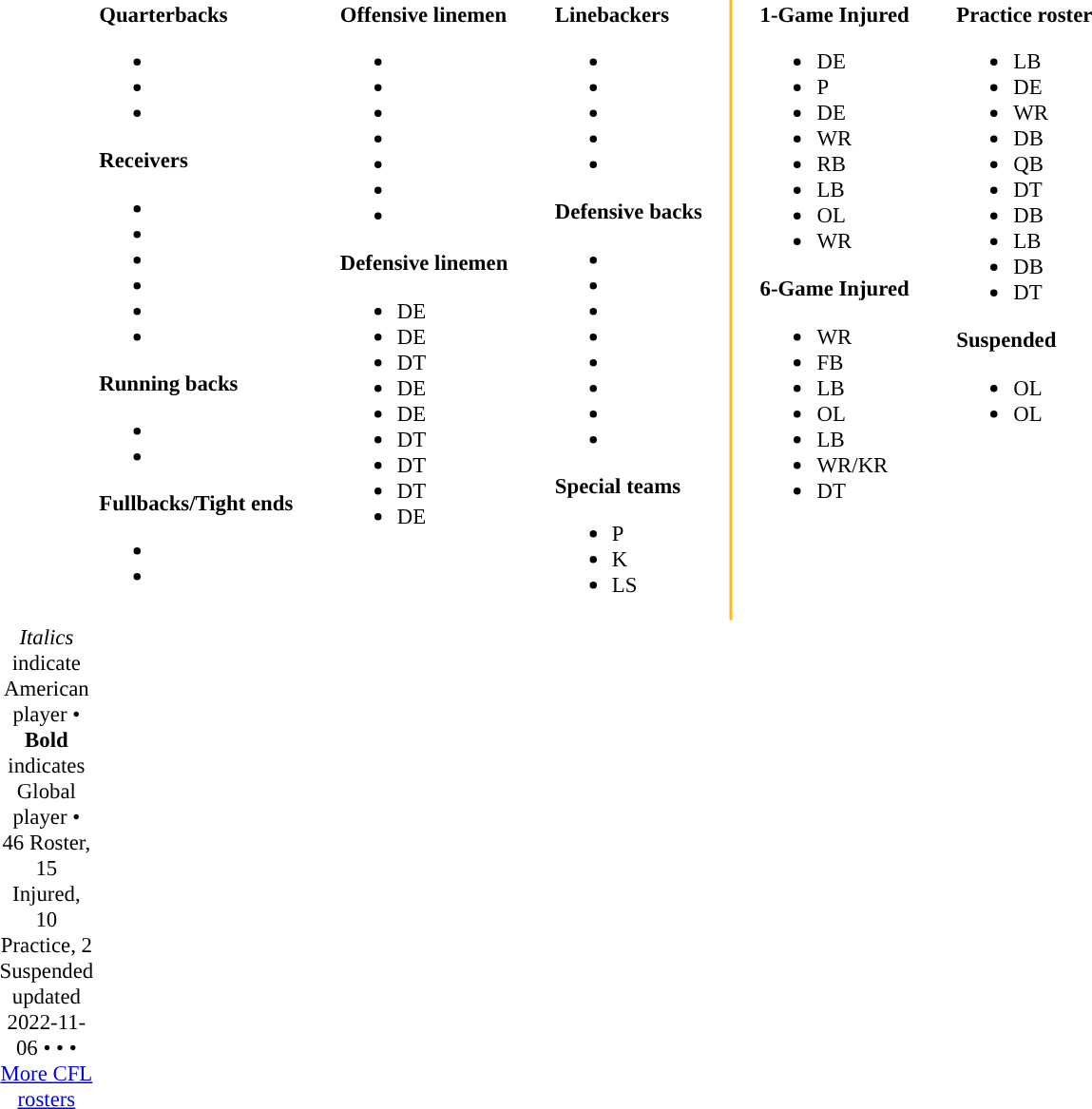<table class="toccolours" style="text-align: left;">
<tr>
<td style="width: 5px;"></td>
<td style="font-size: 95%;vertical-align:top;"><strong>Quarterbacks</strong><br><ul><li></li><li></li><li></li></ul><strong>Receivers</strong><ul><li></li><li></li><li></li><li></li><li></li><li></li></ul><strong>Running backs</strong><ul><li></li><li></li></ul><strong>Fullbacks/Tight ends</strong><ul><li></li><li></li></ul></td>
<td style="width: 25px;"></td>
<td style="font-size: 95%;vertical-align:top;"><strong>Offensive linemen</strong><br><ul><li></li><li></li><li></li><li></li><li></li><li></li><li></li></ul><strong>Defensive linemen</strong><ul><li> DE</li><li> DE</li><li> DT</li><li> DE</li><li> DE</li><li> DT</li><li> DT</li><li> DT</li><li> DE</li></ul></td>
<td style="width: 25px;"></td>
<td style="font-size: 95%;vertical-align:top;"><strong>Linebackers</strong><br><ul><li></li><li></li><li></li><li></li><li></li></ul><strong>Defensive backs</strong><ul><li></li><li></li><li></li><li></li><li></li><li></li><li></li><li></li></ul><strong>Special teams</strong><ul><li> P</li><li> K</li><li> LS</li></ul></td>
<td style="width: 12px;"></td>
<td style="width: 0.5px; background-color:#FFB819"></td>
<td style="width: 12px;"></td>
<td style="font-size: 95%;vertical-align:top;"><strong>1-Game Injured</strong><br><ul><li> DE</li><li> P</li><li> DE</li><li> WR</li><li> RB</li><li> LB</li><li> OL</li><li> WR</li></ul><strong>6-Game Injured</strong><ul><li> WR</li><li> FB</li><li> LB</li><li> OL</li><li> LB</li><li> WR/KR</li><li> DT</li></ul></td>
<td style="width: 25px;"></td>
<td style="font-size: 95%;vertical-align:top;"><strong>Practice roster</strong><br><ul><li> LB</li><li> DE</li><li> WR</li><li> DB</li><li> QB</li><li> DT</li><li> DB</li><li> LB</li><li> DB</li><li> DT</li></ul><strong>Suspended</strong><ul><li> OL</li><li> OL</li></ul></td>
</tr>
<tr>
<td style="text-align:center;font-size: 95%;"><em>Italics</em> indicate American player • <strong>Bold</strong> indicates Global player • 46 Roster, 15 Injured, 10 Practice, 2 Suspended<br><span></span> updated 2022-11-06 • <span></span> • <span></span> • <a href='#'>More CFL rosters</a></td>
</tr>
<tr>
</tr>
</table>
